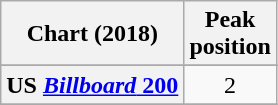<table class="wikitable sortable plainrowheaders" style="text-align:center">
<tr>
<th scope="col">Chart (2018)</th>
<th scope="col">Peak<br> position</th>
</tr>
<tr>
</tr>
<tr>
</tr>
<tr>
</tr>
<tr>
</tr>
<tr>
</tr>
<tr>
</tr>
<tr>
</tr>
<tr>
</tr>
<tr>
</tr>
<tr>
</tr>
<tr>
</tr>
<tr>
</tr>
<tr>
</tr>
<tr>
<th scope="row">US <a href='#'><em>Billboard</em> 200</a></th>
<td>2</td>
</tr>
<tr>
</tr>
</table>
